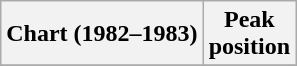<table class="wikitable sortable">
<tr>
<th align="left">Chart (1982–1983)</th>
<th align="center">Peak<br>position</th>
</tr>
<tr>
</tr>
</table>
